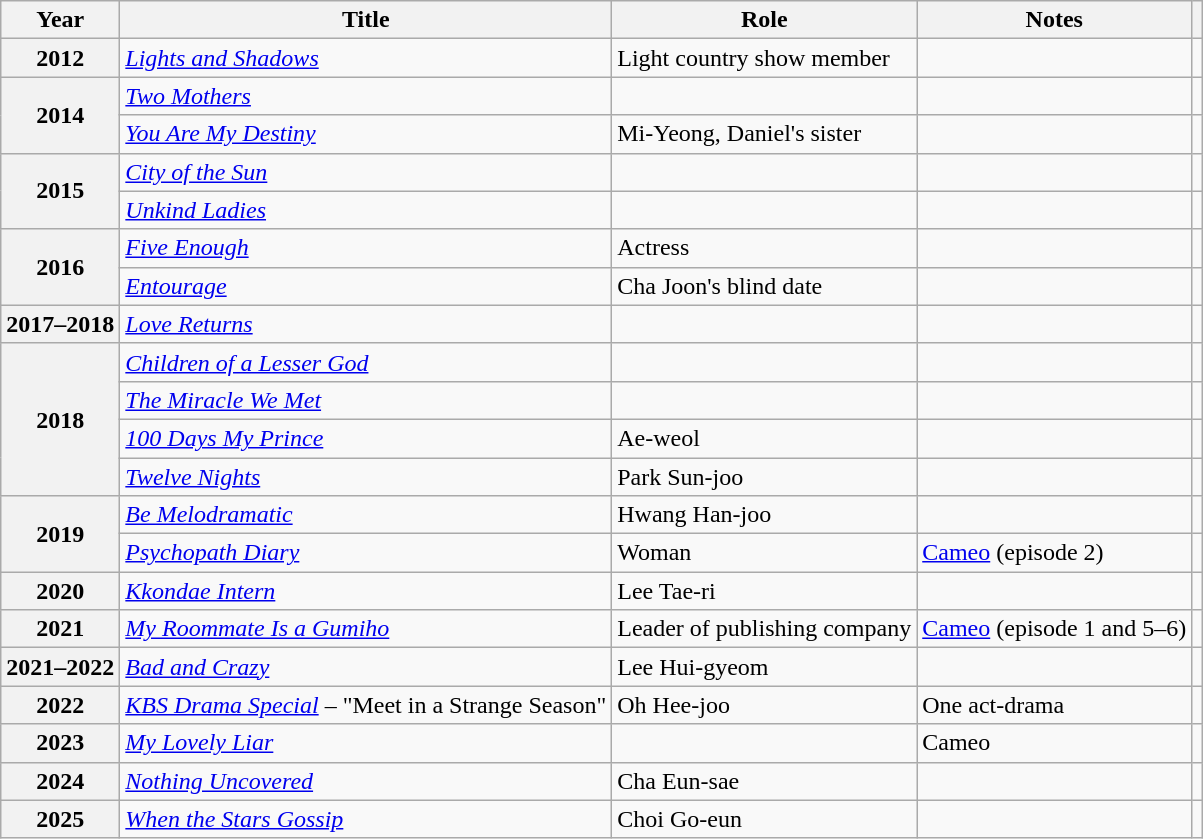<table class="wikitable plainrowheaders">
<tr>
<th scope="col">Year</th>
<th scope="col">Title</th>
<th scope="col">Role</th>
<th scope="col">Notes</th>
<th scope="col" class="unsortable"></th>
</tr>
<tr>
<th scope="row">2012</th>
<td><em><a href='#'>Lights and Shadows</a></em></td>
<td>Light country show member</td>
<td></td>
<td style="text-align:center"></td>
</tr>
<tr>
<th scope="row" rowspan="2">2014</th>
<td><em><a href='#'>Two Mothers</a></em></td>
<td></td>
<td></td>
<td style="text-align:center"></td>
</tr>
<tr>
<td><em><a href='#'>You Are My Destiny</a></em></td>
<td>Mi-Yeong, Daniel's sister</td>
<td></td>
<td style="text-align:center"></td>
</tr>
<tr>
<th scope="row" rowspan="2">2015</th>
<td><em><a href='#'>City of the Sun</a></em></td>
<td></td>
<td></td>
<td style="text-align:center"></td>
</tr>
<tr>
<td><em><a href='#'>Unkind Ladies</a></em></td>
<td></td>
<td></td>
<td style="text-align:center"></td>
</tr>
<tr>
<th scope="row" rowspan="2">2016</th>
<td><em><a href='#'>Five Enough</a></em></td>
<td>Actress</td>
<td></td>
<td style="text-align:center"></td>
</tr>
<tr>
<td><em><a href='#'>Entourage</a></em></td>
<td>Cha Joon's blind date</td>
<td></td>
<td style="text-align:center"></td>
</tr>
<tr>
<th scope="row">2017–2018</th>
<td><em><a href='#'>Love Returns</a></em></td>
<td></td>
<td></td>
<td style="text-align:center"></td>
</tr>
<tr>
<th scope="row" rowspan="4">2018</th>
<td><em><a href='#'>Children of a Lesser God</a></em></td>
<td></td>
<td></td>
<td style="text-align:center"></td>
</tr>
<tr>
<td><em><a href='#'>The Miracle We Met</a></em></td>
<td></td>
<td></td>
<td style="text-align:center"></td>
</tr>
<tr>
<td><em><a href='#'>100 Days My Prince</a></em></td>
<td>Ae-weol</td>
<td></td>
<td style="text-align:center"></td>
</tr>
<tr>
<td><em><a href='#'>Twelve Nights</a></em></td>
<td>Park Sun-joo</td>
<td></td>
<td style="text-align:center"></td>
</tr>
<tr>
<th scope="row" rowspan="2">2019</th>
<td><em><a href='#'>Be Melodramatic</a></em></td>
<td>Hwang Han-joo</td>
<td></td>
<td style="text-align:center"></td>
</tr>
<tr>
<td><em><a href='#'>Psychopath Diary</a></em></td>
<td>Woman</td>
<td><a href='#'>Cameo</a> (episode 2)</td>
<td style="text-align:center"></td>
</tr>
<tr>
<th scope="row">2020</th>
<td><em><a href='#'>Kkondae Intern</a></em></td>
<td>Lee Tae-ri</td>
<td></td>
<td style="text-align:center"></td>
</tr>
<tr>
<th scope="row">2021</th>
<td><em><a href='#'>My Roommate Is a Gumiho</a></em></td>
<td>Leader of publishing company</td>
<td><a href='#'>Cameo</a> (episode 1 and 5–6)</td>
<td style="text-align:center"></td>
</tr>
<tr>
<th scope="row">2021–2022</th>
<td><em><a href='#'>Bad and Crazy</a></em></td>
<td>Lee Hui-gyeom</td>
<td></td>
<td style="text-align:center"></td>
</tr>
<tr>
<th scope="row">2022</th>
<td><em><a href='#'>KBS Drama Special</a></em> – "Meet in a Strange Season"</td>
<td>Oh Hee-joo</td>
<td>One act-drama</td>
<td style="text-align:center"></td>
</tr>
<tr>
<th scope="row">2023</th>
<td><em><a href='#'>My Lovely Liar</a></em></td>
<td></td>
<td>Cameo</td>
<td style="text-align:center"></td>
</tr>
<tr>
<th scope="row">2024</th>
<td><em><a href='#'>Nothing Uncovered</a></em></td>
<td>Cha Eun-sae</td>
<td></td>
<td style="text-align:center"></td>
</tr>
<tr>
<th scope="row">2025</th>
<td><em><a href='#'>When the Stars Gossip</a></em></td>
<td>Choi Go-eun</td>
<td></td>
<td style="text-align:center"></td>
</tr>
</table>
